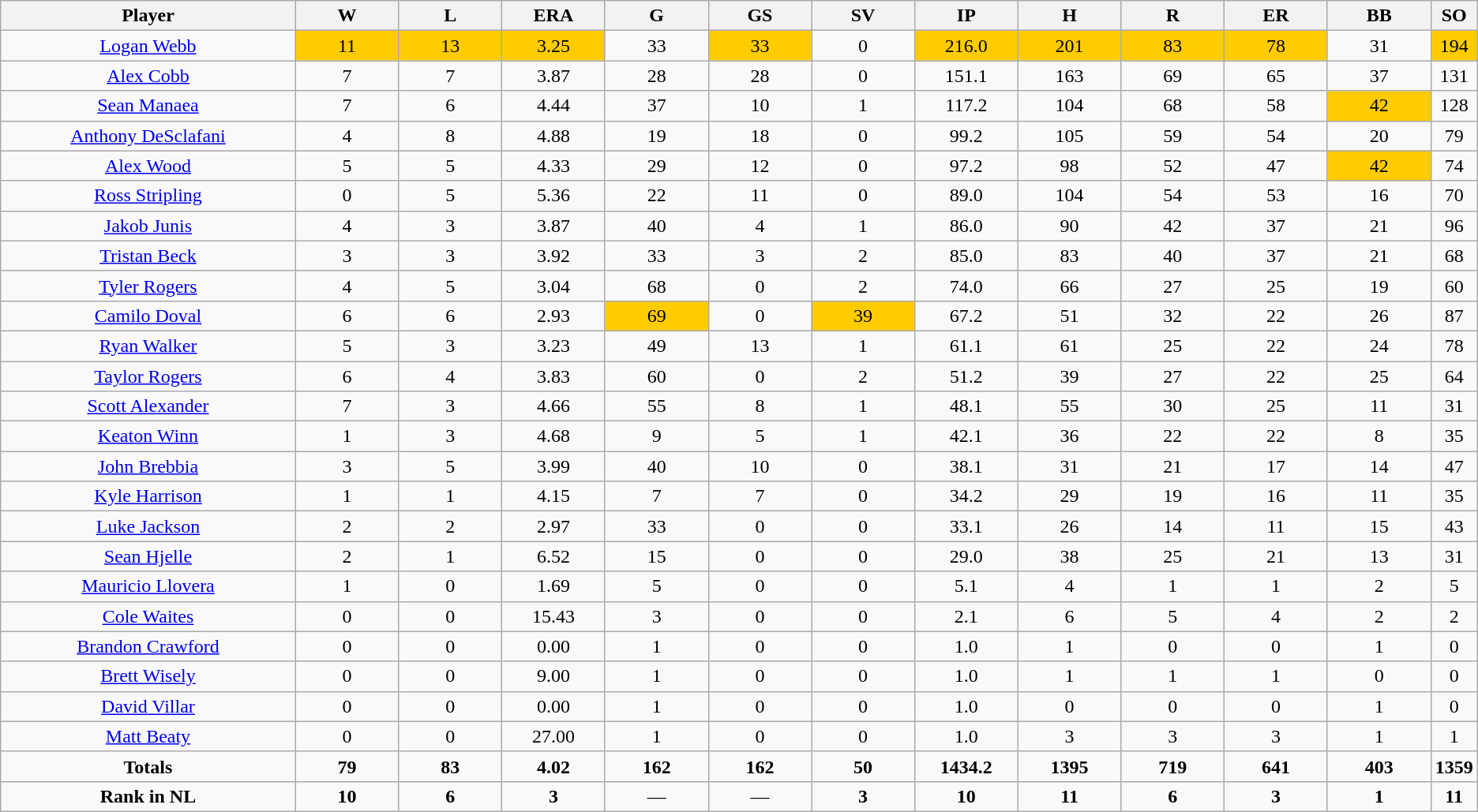<table class=wikitable style="text-align:center">
<tr>
<th bgcolor=#DDDDFF; width="20%">Player</th>
<th bgcolor=#DDDDFF; width="7%">W</th>
<th bgcolor=#DDDDFF; width="7%">L</th>
<th bgcolor=#DDDDFF; width="7%">ERA</th>
<th bgcolor=#DDDDFF; width="7%">G</th>
<th bgcolor=#DDDDFF; width="7%">GS</th>
<th bgcolor=#DDDDFF; width="7%">SV</th>
<th bgcolor=#DDDDFF; width="7%">IP</th>
<th bgcolor=#DDDDFF; width="7%">H</th>
<th bgcolor=#DDDDFF; width="7%">R</th>
<th bgcolor=#DDDDFF; width="7%">ER</th>
<th bgcolor=#DDDDFF; width="7%">BB</th>
<th bgcolor=#DDDDFF; width="7%">SO</th>
</tr>
<tr>
<td><a href='#'>Logan Webb</a></td>
<td bgcolor=#ffcc00>11</td>
<td bgcolor=#ffcc00>13</td>
<td bgcolor=#ffcc00>3.25</td>
<td>33</td>
<td bgcolor=#ffcc00>33</td>
<td>0</td>
<td bgcolor=#ffcc00>216.0</td>
<td bgcolor=#ffcc00>201</td>
<td bgcolor=#ffcc00>83</td>
<td bgcolor=#ffcc00>78</td>
<td>31</td>
<td bgcolor=#ffcc00>194</td>
</tr>
<tr>
<td><a href='#'>Alex Cobb</a></td>
<td>7</td>
<td>7</td>
<td>3.87</td>
<td>28</td>
<td>28</td>
<td>0</td>
<td>151.1</td>
<td>163</td>
<td>69</td>
<td>65</td>
<td>37</td>
<td>131</td>
</tr>
<tr>
<td><a href='#'>Sean Manaea</a></td>
<td>7</td>
<td>6</td>
<td>4.44</td>
<td>37</td>
<td>10</td>
<td>1</td>
<td>117.2</td>
<td>104</td>
<td>68</td>
<td>58</td>
<td bgcolor=#ffcc00>42</td>
<td>128</td>
</tr>
<tr>
<td><a href='#'>Anthony DeSclafani</a></td>
<td>4</td>
<td>8</td>
<td>4.88</td>
<td>19</td>
<td>18</td>
<td>0</td>
<td>99.2</td>
<td>105</td>
<td>59</td>
<td>54</td>
<td>20</td>
<td>79</td>
</tr>
<tr>
<td><a href='#'>Alex Wood</a></td>
<td>5</td>
<td>5</td>
<td>4.33</td>
<td>29</td>
<td>12</td>
<td>0</td>
<td>97.2</td>
<td>98</td>
<td>52</td>
<td>47</td>
<td bgcolor=#ffcc00>42</td>
<td>74</td>
</tr>
<tr>
<td><a href='#'>Ross Stripling</a></td>
<td>0</td>
<td>5</td>
<td>5.36</td>
<td>22</td>
<td>11</td>
<td>0</td>
<td>89.0</td>
<td>104</td>
<td>54</td>
<td>53</td>
<td>16</td>
<td>70</td>
</tr>
<tr>
<td><a href='#'>Jakob Junis</a></td>
<td>4</td>
<td>3</td>
<td>3.87</td>
<td>40</td>
<td>4</td>
<td>1</td>
<td>86.0</td>
<td>90</td>
<td>42</td>
<td>37</td>
<td>21</td>
<td>96</td>
</tr>
<tr>
<td><a href='#'>Tristan Beck</a></td>
<td>3</td>
<td>3</td>
<td>3.92</td>
<td>33</td>
<td>3</td>
<td>2</td>
<td>85.0</td>
<td>83</td>
<td>40</td>
<td>37</td>
<td>21</td>
<td>68</td>
</tr>
<tr>
<td><a href='#'>Tyler Rogers</a></td>
<td>4</td>
<td>5</td>
<td>3.04</td>
<td>68</td>
<td>0</td>
<td>2</td>
<td>74.0</td>
<td>66</td>
<td>27</td>
<td>25</td>
<td>19</td>
<td>60</td>
</tr>
<tr>
<td><a href='#'>Camilo Doval</a></td>
<td>6</td>
<td>6</td>
<td>2.93</td>
<td bgcolor=#ffcc00>69</td>
<td>0</td>
<td bgcolor=#ffcc00>39</td>
<td>67.2</td>
<td>51</td>
<td>32</td>
<td>22</td>
<td>26</td>
<td>87</td>
</tr>
<tr>
<td><a href='#'>Ryan Walker</a></td>
<td>5</td>
<td>3</td>
<td>3.23</td>
<td>49</td>
<td>13</td>
<td>1</td>
<td>61.1</td>
<td>61</td>
<td>25</td>
<td>22</td>
<td>24</td>
<td>78</td>
</tr>
<tr>
<td><a href='#'>Taylor Rogers</a></td>
<td>6</td>
<td>4</td>
<td>3.83</td>
<td>60</td>
<td>0</td>
<td>2</td>
<td>51.2</td>
<td>39</td>
<td>27</td>
<td>22</td>
<td>25</td>
<td>64</td>
</tr>
<tr>
<td><a href='#'>Scott Alexander</a></td>
<td>7</td>
<td>3</td>
<td>4.66</td>
<td>55</td>
<td>8</td>
<td>1</td>
<td>48.1</td>
<td>55</td>
<td>30</td>
<td>25</td>
<td>11</td>
<td>31</td>
</tr>
<tr>
<td><a href='#'>Keaton Winn</a></td>
<td>1</td>
<td>3</td>
<td>4.68</td>
<td>9</td>
<td>5</td>
<td>1</td>
<td>42.1</td>
<td>36</td>
<td>22</td>
<td>22</td>
<td>8</td>
<td>35</td>
</tr>
<tr>
<td><a href='#'>John Brebbia</a></td>
<td>3</td>
<td>5</td>
<td>3.99</td>
<td>40</td>
<td>10</td>
<td>0</td>
<td>38.1</td>
<td>31</td>
<td>21</td>
<td>17</td>
<td>14</td>
<td>47</td>
</tr>
<tr>
<td><a href='#'>Kyle Harrison</a></td>
<td>1</td>
<td>1</td>
<td>4.15</td>
<td>7</td>
<td>7</td>
<td>0</td>
<td>34.2</td>
<td>29</td>
<td>19</td>
<td>16</td>
<td>11</td>
<td>35</td>
</tr>
<tr>
<td><a href='#'>Luke Jackson</a></td>
<td>2</td>
<td>2</td>
<td>2.97</td>
<td>33</td>
<td>0</td>
<td>0</td>
<td>33.1</td>
<td>26</td>
<td>14</td>
<td>11</td>
<td>15</td>
<td>43</td>
</tr>
<tr>
<td><a href='#'>Sean Hjelle</a></td>
<td>2</td>
<td>1</td>
<td>6.52</td>
<td>15</td>
<td>0</td>
<td>0</td>
<td>29.0</td>
<td>38</td>
<td>25</td>
<td>21</td>
<td>13</td>
<td>31</td>
</tr>
<tr>
<td><a href='#'>Mauricio Llovera</a></td>
<td>1</td>
<td>0</td>
<td>1.69</td>
<td>5</td>
<td>0</td>
<td>0</td>
<td>5.1</td>
<td>4</td>
<td>1</td>
<td>1</td>
<td>2</td>
<td>5</td>
</tr>
<tr>
<td><a href='#'>Cole Waites</a></td>
<td>0</td>
<td>0</td>
<td>15.43</td>
<td>3</td>
<td>0</td>
<td>0</td>
<td>2.1</td>
<td>6</td>
<td>5</td>
<td>4</td>
<td>2</td>
<td>2</td>
</tr>
<tr>
<td><a href='#'>Brandon Crawford</a></td>
<td>0</td>
<td>0</td>
<td>0.00</td>
<td>1</td>
<td>0</td>
<td>0</td>
<td>1.0</td>
<td>1</td>
<td>0</td>
<td>0</td>
<td>1</td>
<td>0</td>
</tr>
<tr>
<td><a href='#'>Brett Wisely</a></td>
<td>0</td>
<td>0</td>
<td>9.00</td>
<td>1</td>
<td>0</td>
<td>0</td>
<td>1.0</td>
<td>1</td>
<td>1</td>
<td>1</td>
<td>0</td>
<td>0</td>
</tr>
<tr>
<td><a href='#'>David Villar</a></td>
<td>0</td>
<td>0</td>
<td>0.00</td>
<td>1</td>
<td>0</td>
<td>0</td>
<td>1.0</td>
<td>0</td>
<td>0</td>
<td>0</td>
<td>1</td>
<td>0</td>
</tr>
<tr>
<td><a href='#'>Matt Beaty</a></td>
<td>0</td>
<td>0</td>
<td>27.00</td>
<td>1</td>
<td>0</td>
<td>0</td>
<td>1.0</td>
<td>3</td>
<td>3</td>
<td>3</td>
<td>1</td>
<td>1</td>
</tr>
<tr>
<td><strong>Totals</strong></td>
<td><strong>79</strong></td>
<td><strong>83</strong></td>
<td><strong>4.02</strong></td>
<td><strong>162</strong></td>
<td><strong>162</strong></td>
<td><strong>50</strong></td>
<td><strong>1434.2</strong></td>
<td><strong>1395</strong></td>
<td><strong>719</strong></td>
<td><strong>641</strong></td>
<td><strong>403</strong></td>
<td><strong>1359</strong></td>
</tr>
<tr>
<td><strong>Rank in NL</strong></td>
<td><strong>10</strong></td>
<td><strong>6</strong></td>
<td><strong>3</strong></td>
<td>—</td>
<td>—</td>
<td><strong>3</strong></td>
<td><strong>10</strong></td>
<td><strong>11</strong></td>
<td><strong>6</strong></td>
<td><strong>3</strong></td>
<td><strong>1</strong></td>
<td><strong>11</strong></td>
</tr>
</table>
